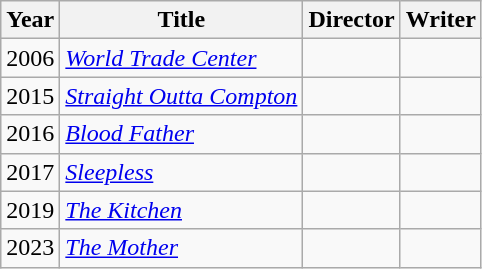<table class="wikitable">
<tr>
<th>Year</th>
<th>Title</th>
<th>Director</th>
<th>Writer</th>
</tr>
<tr>
<td>2006</td>
<td><em><a href='#'>World Trade Center</a></em></td>
<td></td>
<td></td>
</tr>
<tr>
<td>2015</td>
<td><em><a href='#'>Straight Outta Compton</a></em></td>
<td></td>
<td></td>
</tr>
<tr>
<td>2016</td>
<td><em><a href='#'>Blood Father</a></em></td>
<td></td>
<td></td>
</tr>
<tr>
<td>2017</td>
<td><em><a href='#'>Sleepless</a></em></td>
<td></td>
<td></td>
</tr>
<tr>
<td>2019</td>
<td><em><a href='#'>The Kitchen</a></em></td>
<td></td>
<td></td>
</tr>
<tr>
<td>2023</td>
<td><em><a href='#'>The Mother</a></em></td>
<td></td>
<td></td>
</tr>
</table>
